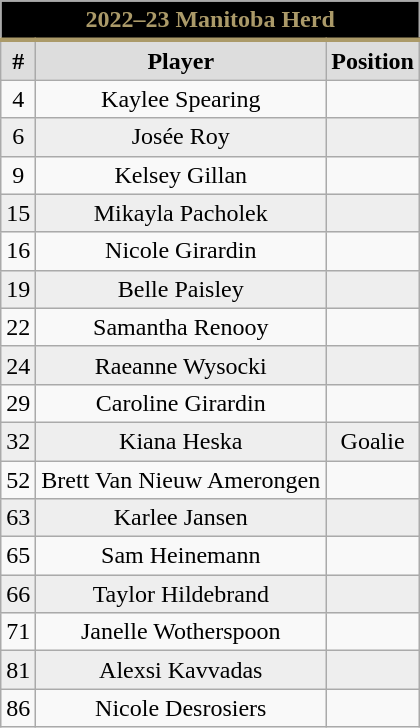<table class="wikitable" style="text-align:Center;">
<tr align=center>
</tr>
<tr style="text-align:center; background:black; border-bottom:#AB9A69 3px solid; color:#AB9A69;">
<td colspan=3><span><strong>2022–23 Manitoba Herd</strong></span></td>
</tr>
<tr align="Center" style="font-weight:bold; background-color:#dddddd;" |>
<td>#</td>
<td>Player</td>
<td>Position</td>
</tr>
<tr align="Center">
<td>4</td>
<td>Kaylee Spearing</td>
<td></td>
</tr>
<tr align="Center" bgcolor="#eeeeee">
<td>6</td>
<td>Josée Roy</td>
<td></td>
</tr>
<tr align="Center">
<td>9</td>
<td>Kelsey Gillan</td>
<td></td>
</tr>
<tr align="Center" bgcolor="#eeeeee">
<td>15</td>
<td>Mikayla Pacholek</td>
<td></td>
</tr>
<tr align="Center">
<td>16</td>
<td>Nicole Girardin</td>
<td></td>
</tr>
<tr align="Center" bgcolor="#eeeeee">
<td>19</td>
<td>Belle Paisley</td>
<td></td>
</tr>
<tr align="Center">
<td>22</td>
<td>Samantha Renooy</td>
<td></td>
</tr>
<tr align="Center" bgcolor="#eeeeee">
<td>24</td>
<td>Raeanne Wysocki</td>
<td></td>
</tr>
<tr align="Center">
<td>29</td>
<td>Caroline Girardin</td>
<td></td>
</tr>
<tr align="Center" bgcolor="#eeeeee">
<td>32</td>
<td>Kiana Heska</td>
<td>Goalie</td>
</tr>
<tr align="Center">
<td>52</td>
<td>Brett Van Nieuw Amerongen</td>
<td></td>
</tr>
<tr align="Center" bgcolor="#eeeeee">
<td>63</td>
<td>Karlee Jansen</td>
<td></td>
</tr>
<tr align="Center">
<td>65</td>
<td>Sam Heinemann</td>
<td></td>
</tr>
<tr align="Center" bgcolor="#eeeeee">
<td>66</td>
<td>Taylor Hildebrand</td>
<td></td>
</tr>
<tr align="Center">
<td>71</td>
<td>Janelle Wotherspoon</td>
<td></td>
</tr>
<tr align="Center" bgcolor="#eeeeee">
<td>81</td>
<td>Alexsi Kavvadas</td>
<td></td>
</tr>
<tr align="Center">
<td>86</td>
<td>Nicole Desrosiers</td>
<td></td>
</tr>
</table>
